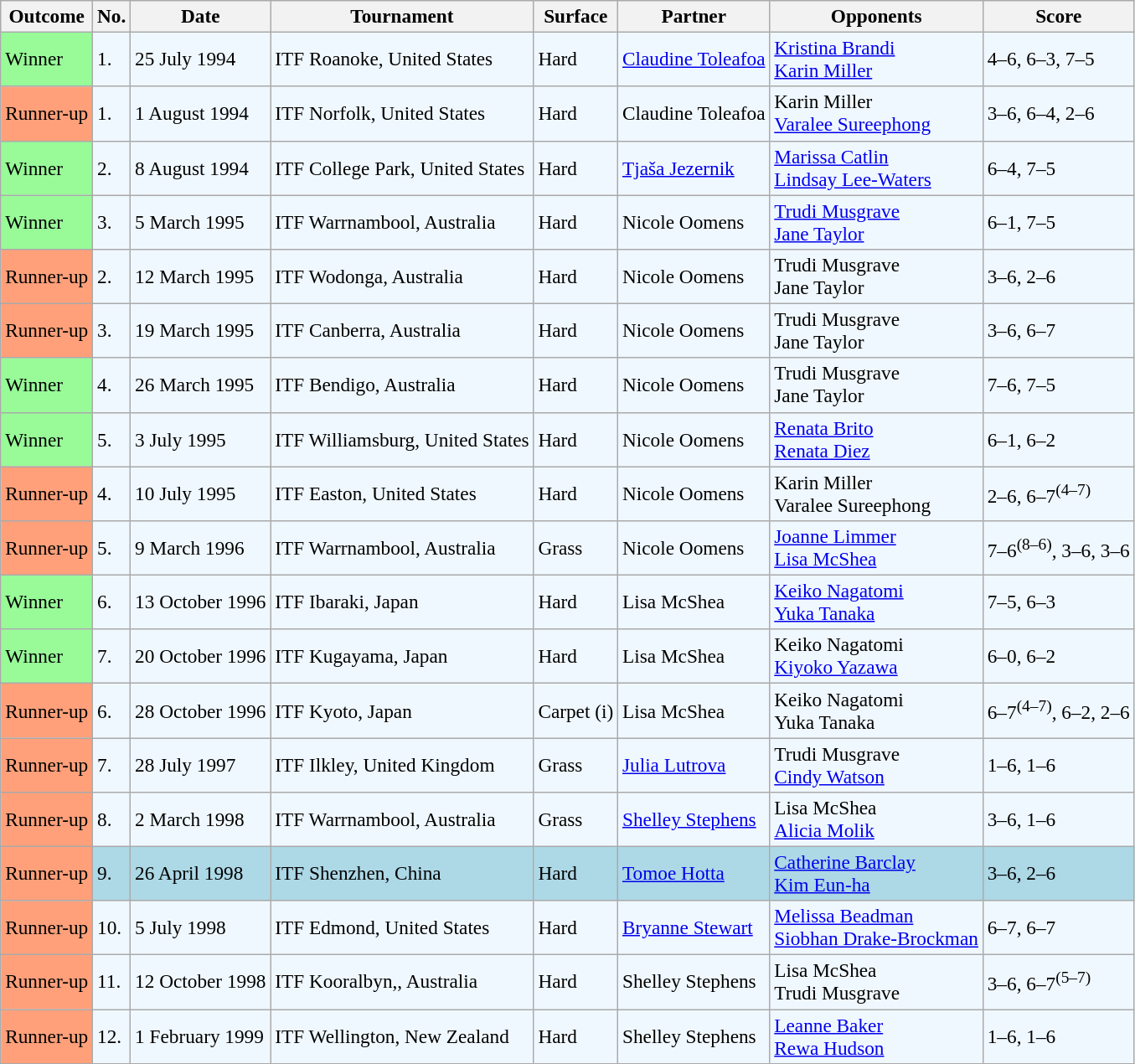<table class="sortable wikitable" style=font-size:97%>
<tr>
<th>Outcome</th>
<th>No.</th>
<th>Date</th>
<th>Tournament</th>
<th>Surface</th>
<th>Partner</th>
<th>Opponents</th>
<th>Score</th>
</tr>
<tr bgcolor="#f0f8ff">
<td style="background:#98fb98;">Winner</td>
<td>1.</td>
<td>25 July 1994</td>
<td>ITF Roanoke, United States</td>
<td>Hard</td>
<td> <a href='#'>Claudine Toleafoa</a></td>
<td> <a href='#'>Kristina Brandi</a> <br>  <a href='#'>Karin Miller</a></td>
<td>4–6, 6–3, 7–5</td>
</tr>
<tr bgcolor="#f0f8ff">
<td style="background:#ffa07a;">Runner-up</td>
<td>1.</td>
<td>1 August 1994</td>
<td>ITF Norfolk, United States</td>
<td>Hard</td>
<td> Claudine Toleafoa</td>
<td> Karin Miller <br>  <a href='#'>Varalee Sureephong</a></td>
<td>3–6, 6–4, 2–6</td>
</tr>
<tr style="background:#f0f8ff;">
<td style="background:#98fb98;">Winner</td>
<td>2.</td>
<td>8 August 1994</td>
<td>ITF College Park, United States</td>
<td>Hard</td>
<td> <a href='#'>Tjaša Jezernik</a></td>
<td> <a href='#'>Marissa Catlin</a> <br>  <a href='#'>Lindsay Lee-Waters</a></td>
<td>6–4, 7–5</td>
</tr>
<tr style="background:#f0f8ff;">
<td style="background:#98fb98;">Winner</td>
<td>3.</td>
<td>5 March 1995</td>
<td>ITF Warrnambool, Australia</td>
<td>Hard</td>
<td> Nicole Oomens</td>
<td> <a href='#'>Trudi Musgrave</a> <br>  <a href='#'>Jane Taylor</a></td>
<td>6–1, 7–5</td>
</tr>
<tr style="background:#f0f8ff;">
<td style="background:#ffa07a;">Runner-up</td>
<td>2.</td>
<td>12 March 1995</td>
<td>ITF Wodonga, Australia</td>
<td>Hard</td>
<td> Nicole Oomens</td>
<td> Trudi Musgrave <br>  Jane Taylor</td>
<td>3–6, 2–6</td>
</tr>
<tr style="background:#f0f8ff;">
<td style="background:#ffa07a;">Runner-up</td>
<td>3.</td>
<td>19 March 1995</td>
<td>ITF Canberra, Australia</td>
<td>Hard</td>
<td> Nicole Oomens</td>
<td> Trudi Musgrave <br>  Jane Taylor</td>
<td>3–6, 6–7</td>
</tr>
<tr style="background:#f0f8ff;">
<td style="background:#98fb98;">Winner</td>
<td>4.</td>
<td>26 March 1995</td>
<td>ITF Bendigo, Australia</td>
<td>Hard</td>
<td> Nicole Oomens</td>
<td> Trudi Musgrave <br>  Jane Taylor</td>
<td>7–6, 7–5</td>
</tr>
<tr style="background:#f0f8ff;">
<td style="background:#98fb98;">Winner</td>
<td>5.</td>
<td>3 July 1995</td>
<td>ITF Williamsburg, United States</td>
<td>Hard</td>
<td> Nicole Oomens</td>
<td> <a href='#'>Renata Brito</a> <br>  <a href='#'>Renata Diez</a></td>
<td>6–1, 6–2</td>
</tr>
<tr style="background:#f0f8ff;">
<td style="background:#ffa07a;">Runner-up</td>
<td>4.</td>
<td>10 July 1995</td>
<td>ITF Easton, United States</td>
<td>Hard</td>
<td> Nicole Oomens</td>
<td> Karin Miller <br>  Varalee Sureephong</td>
<td>2–6, 6–7<sup>(4–7)</sup></td>
</tr>
<tr style="background:#f0f8ff;">
<td style="background:#ffa07a;">Runner-up</td>
<td>5.</td>
<td>9 March 1996</td>
<td>ITF Warrnambool, Australia</td>
<td>Grass</td>
<td> Nicole Oomens</td>
<td> <a href='#'>Joanne Limmer</a> <br>  <a href='#'>Lisa McShea</a></td>
<td>7–6<sup>(8–6)</sup>, 3–6, 3–6</td>
</tr>
<tr style="background:#f0f8ff;">
<td style="background:#98fb98;">Winner</td>
<td>6.</td>
<td>13 October 1996</td>
<td>ITF Ibaraki, Japan</td>
<td>Hard</td>
<td> Lisa McShea</td>
<td> <a href='#'>Keiko Nagatomi</a> <br>  <a href='#'>Yuka Tanaka</a></td>
<td>7–5, 6–3</td>
</tr>
<tr style="background:#f0f8ff;">
<td style="background:#98fb98;">Winner</td>
<td>7.</td>
<td>20 October 1996</td>
<td>ITF Kugayama, Japan</td>
<td>Hard</td>
<td> Lisa McShea</td>
<td> Keiko Nagatomi <br>  <a href='#'>Kiyoko Yazawa</a></td>
<td>6–0, 6–2</td>
</tr>
<tr style="background:#f0f8ff;">
<td style="background:#ffa07a;">Runner-up</td>
<td>6.</td>
<td>28 October 1996</td>
<td>ITF Kyoto, Japan</td>
<td>Carpet (i)</td>
<td> Lisa McShea</td>
<td> Keiko Nagatomi <br>  Yuka Tanaka</td>
<td>6–7<sup>(4–7)</sup>, 6–2, 2–6</td>
</tr>
<tr style="background:#f0f8ff;">
<td style="background:#ffa07a;">Runner-up</td>
<td>7.</td>
<td>28 July 1997</td>
<td>ITF Ilkley, United Kingdom</td>
<td>Grass</td>
<td> <a href='#'>Julia Lutrova</a></td>
<td> Trudi Musgrave <br>  <a href='#'>Cindy Watson</a></td>
<td>1–6, 1–6</td>
</tr>
<tr style="background:#f0f8ff;">
<td bgcolor=FFA07A>Runner-up</td>
<td>8.</td>
<td>2 March 1998</td>
<td>ITF Warrnambool, Australia</td>
<td>Grass</td>
<td> <a href='#'>Shelley Stephens</a></td>
<td> Lisa McShea <br>  <a href='#'>Alicia Molik</a></td>
<td>3–6, 1–6</td>
</tr>
<tr bgcolor="lightblue">
<td bgcolor="FFA07A">Runner-up</td>
<td>9.</td>
<td>26 April 1998</td>
<td>ITF Shenzhen, China</td>
<td>Hard</td>
<td> <a href='#'>Tomoe Hotta</a></td>
<td> <a href='#'>Catherine Barclay</a> <br>  <a href='#'>Kim Eun-ha</a></td>
<td>3–6, 2–6</td>
</tr>
<tr style="background:#f0f8ff;">
<td bgcolor="FFA07A">Runner-up</td>
<td>10.</td>
<td>5 July 1998</td>
<td>ITF Edmond, United States</td>
<td>Hard</td>
<td> <a href='#'>Bryanne Stewart</a></td>
<td> <a href='#'>Melissa Beadman</a> <br>  <a href='#'>Siobhan Drake-Brockman</a></td>
<td>6–7, 6–7</td>
</tr>
<tr style="background:#f0f8ff;">
<td bgcolor=FFA07A>Runner-up</td>
<td>11.</td>
<td>12 October 1998</td>
<td>ITF Kooralbyn,, Australia</td>
<td>Hard</td>
<td> Shelley Stephens</td>
<td> Lisa McShea <br>  Trudi Musgrave</td>
<td>3–6, 6–7<sup>(5–7)</sup></td>
</tr>
<tr style="background:#f0f8ff;">
<td bgcolor=FFA07A>Runner-up</td>
<td>12.</td>
<td>1 February 1999</td>
<td>ITF Wellington, New Zealand</td>
<td>Hard</td>
<td> Shelley Stephens</td>
<td> <a href='#'>Leanne Baker</a> <br>  <a href='#'>Rewa Hudson</a></td>
<td>1–6, 1–6</td>
</tr>
</table>
